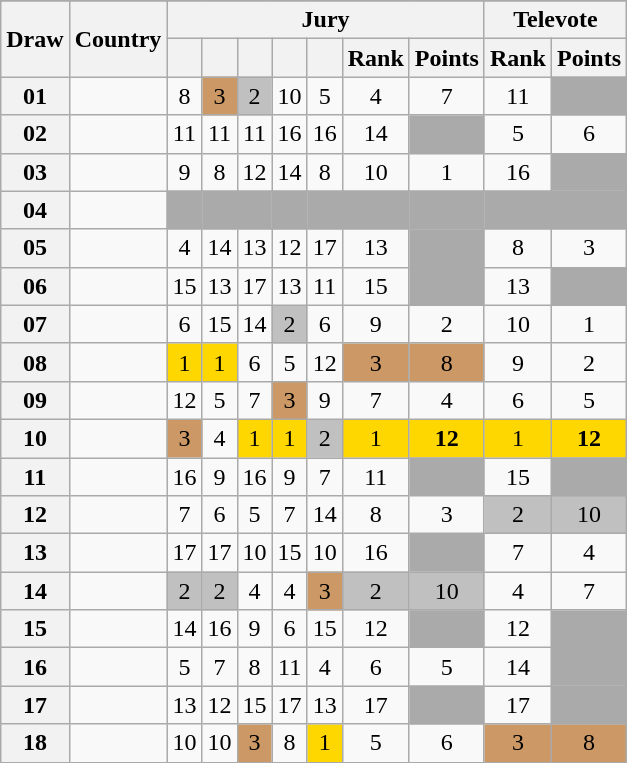<table class="sortable wikitable collapsible plainrowheaders" style="text-align:center;">
<tr>
</tr>
<tr>
<th scope="col" rowspan="2">Draw</th>
<th scope="col" rowspan="2">Country</th>
<th scope="col" colspan="7">Jury</th>
<th scope="col" colspan="2">Televote</th>
</tr>
<tr>
<th scope="col"><small></small></th>
<th scope="col"><small></small></th>
<th scope="col"><small></small></th>
<th scope="col"><small></small></th>
<th scope="col"><small></small></th>
<th scope="col">Rank</th>
<th scope="col">Points</th>
<th scope="col">Rank</th>
<th scope="col">Points</th>
</tr>
<tr>
<th scope="row" style="text-align:center;">01</th>
<td style="text-align:left;"></td>
<td>8</td>
<td style="background:#CC9966;">3</td>
<td style="background:silver;">2</td>
<td>10</td>
<td>5</td>
<td>4</td>
<td>7</td>
<td>11</td>
<td style="background:#AAAAAA;"></td>
</tr>
<tr>
<th scope="row" style="text-align:center;">02</th>
<td style="text-align:left;"></td>
<td>11</td>
<td>11</td>
<td>11</td>
<td>16</td>
<td>16</td>
<td>14</td>
<td style="background:#AAAAAA;"></td>
<td>5</td>
<td>6</td>
</tr>
<tr>
<th scope="row" style="text-align:center;">03</th>
<td style="text-align:left;"></td>
<td>9</td>
<td>8</td>
<td>12</td>
<td>14</td>
<td>8</td>
<td>10</td>
<td>1</td>
<td>16</td>
<td style="background:#AAAAAA;"></td>
</tr>
<tr class="sortbottom">
<th scope="row" style="text-align:center;">04</th>
<td style="text-align:left;"></td>
<td style="background:#AAAAAA;"></td>
<td style="background:#AAAAAA;"></td>
<td style="background:#AAAAAA;"></td>
<td style="background:#AAAAAA;"></td>
<td style="background:#AAAAAA;"></td>
<td style="background:#AAAAAA;"></td>
<td style="background:#AAAAAA;"></td>
<td style="background:#AAAAAA;"></td>
<td style="background:#AAAAAA;"></td>
</tr>
<tr>
<th scope="row" style="text-align:center;">05</th>
<td style="text-align:left;"></td>
<td>4</td>
<td>14</td>
<td>13</td>
<td>12</td>
<td>17</td>
<td>13</td>
<td style="background:#AAAAAA;"></td>
<td>8</td>
<td>3</td>
</tr>
<tr>
<th scope="row" style="text-align:center;">06</th>
<td style="text-align:left;"></td>
<td>15</td>
<td>13</td>
<td>17</td>
<td>13</td>
<td>11</td>
<td>15</td>
<td style="background:#AAAAAA;"></td>
<td>13</td>
<td style="background:#AAAAAA;"></td>
</tr>
<tr>
<th scope="row" style="text-align:center;">07</th>
<td style="text-align:left;"></td>
<td>6</td>
<td>15</td>
<td>14</td>
<td style="background:silver;">2</td>
<td>6</td>
<td>9</td>
<td>2</td>
<td>10</td>
<td>1</td>
</tr>
<tr>
<th scope="row" style="text-align:center;">08</th>
<td style="text-align:left;"></td>
<td style="background:gold;">1</td>
<td style="background:gold;">1</td>
<td>6</td>
<td>5</td>
<td>12</td>
<td style="background:#CC9966;">3</td>
<td style="background:#CC9966;">8</td>
<td>9</td>
<td>2</td>
</tr>
<tr>
<th scope="row" style="text-align:center;">09</th>
<td style="text-align:left;"></td>
<td>12</td>
<td>5</td>
<td>7</td>
<td style="background:#CC9966;">3</td>
<td>9</td>
<td>7</td>
<td>4</td>
<td>6</td>
<td>5</td>
</tr>
<tr>
<th scope="row" style="text-align:center;">10</th>
<td style="text-align:left;"></td>
<td style="background:#CC9966;">3</td>
<td>4</td>
<td style="background:gold;">1</td>
<td style="background:gold;">1</td>
<td style="background:silver;">2</td>
<td style="background:gold;">1</td>
<td style="background:gold;"><strong>12</strong></td>
<td style="background:gold;">1</td>
<td style="background:gold;"><strong>12</strong></td>
</tr>
<tr>
<th scope="row" style="text-align:center;">11</th>
<td style="text-align:left;"></td>
<td>16</td>
<td>9</td>
<td>16</td>
<td>9</td>
<td>7</td>
<td>11</td>
<td style="background:#AAAAAA;"></td>
<td>15</td>
<td style="background:#AAAAAA;"></td>
</tr>
<tr>
<th scope="row" style="text-align:center;">12</th>
<td style="text-align:left;"></td>
<td>7</td>
<td>6</td>
<td>5</td>
<td>7</td>
<td>14</td>
<td>8</td>
<td>3</td>
<td style="background:silver;">2</td>
<td style="background:silver;">10</td>
</tr>
<tr>
<th scope="row" style="text-align:center;">13</th>
<td style="text-align:left;"></td>
<td>17</td>
<td>17</td>
<td>10</td>
<td>15</td>
<td>10</td>
<td>16</td>
<td style="background:#AAAAAA;"></td>
<td>7</td>
<td>4</td>
</tr>
<tr>
<th scope="row" style="text-align:center;">14</th>
<td style="text-align:left;"></td>
<td style="background:silver;">2</td>
<td style="background:silver;">2</td>
<td>4</td>
<td>4</td>
<td style="background:#CC9966;">3</td>
<td style="background:silver;">2</td>
<td style="background:silver;">10</td>
<td>4</td>
<td>7</td>
</tr>
<tr>
<th scope="row" style="text-align:center;">15</th>
<td style="text-align:left;"></td>
<td>14</td>
<td>16</td>
<td>9</td>
<td>6</td>
<td>15</td>
<td>12</td>
<td style="background:#AAAAAA;"></td>
<td>12</td>
<td style="background:#AAAAAA;"></td>
</tr>
<tr>
<th scope="row" style="text-align:center;">16</th>
<td style="text-align:left;"></td>
<td>5</td>
<td>7</td>
<td>8</td>
<td>11</td>
<td>4</td>
<td>6</td>
<td>5</td>
<td>14</td>
<td style="background:#AAAAAA;"></td>
</tr>
<tr>
<th scope="row" style="text-align:center;">17</th>
<td style="text-align:left;"></td>
<td>13</td>
<td>12</td>
<td>15</td>
<td>17</td>
<td>13</td>
<td>17</td>
<td style="background:#AAAAAA;"></td>
<td>17</td>
<td style="background:#AAAAAA;"></td>
</tr>
<tr>
<th scope="row" style="text-align:center;">18</th>
<td style="text-align:left;"></td>
<td>10</td>
<td>10</td>
<td style="background:#CC9966;">3</td>
<td>8</td>
<td style="background:gold;">1</td>
<td>5</td>
<td>6</td>
<td style="background:#CC9966;">3</td>
<td style="background:#CC9966;">8</td>
</tr>
</table>
